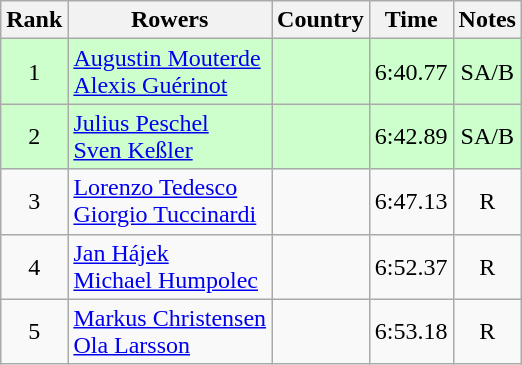<table class="wikitable" style="text-align:center">
<tr>
<th>Rank</th>
<th>Rowers</th>
<th>Country</th>
<th>Time</th>
<th>Notes</th>
</tr>
<tr bgcolor=ccffcc>
<td>1</td>
<td align="left"><a href='#'>Augustin Mouterde</a><br><a href='#'>Alexis Guérinot</a></td>
<td align="left"></td>
<td>6:40.77</td>
<td>SA/B</td>
</tr>
<tr bgcolor=ccffcc>
<td>2</td>
<td align="left"><a href='#'>Julius Peschel</a><br><a href='#'>Sven Keßler</a></td>
<td align="left"></td>
<td>6:42.89</td>
<td>SA/B</td>
</tr>
<tr>
<td>3</td>
<td align="left"><a href='#'>Lorenzo Tedesco</a><br><a href='#'>Giorgio Tuccinardi</a></td>
<td align="left"></td>
<td>6:47.13</td>
<td>R</td>
</tr>
<tr>
<td>4</td>
<td align="left"><a href='#'>Jan Hájek</a><br><a href='#'>Michael Humpolec</a></td>
<td align="left"></td>
<td>6:52.37</td>
<td>R</td>
</tr>
<tr>
<td>5</td>
<td align="left"><a href='#'>Markus Christensen</a><br><a href='#'>Ola Larsson</a></td>
<td align="left"></td>
<td>6:53.18</td>
<td>R</td>
</tr>
</table>
